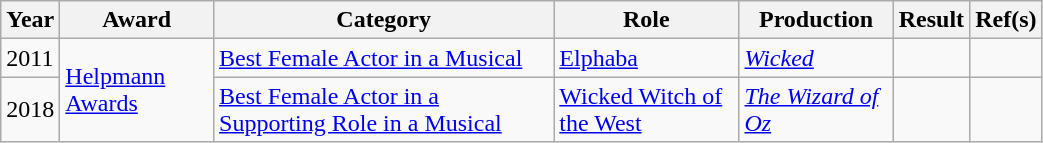<table class=wikitable width=55%>
<tr>
<th scope=col>Year</th>
<th scope=col>Award</th>
<th scope=col>Category</th>
<th scope=col>Role</th>
<th scope=col>Production</th>
<th scope=col>Result</th>
<th scope=col>Ref(s)</th>
</tr>
<tr>
<td>2011</td>
<td rowspan="2"><a href='#'>Helpmann Awards</a></td>
<td><a href='#'>Best Female Actor in a Musical</a></td>
<td><a href='#'>Elphaba</a></td>
<td><em><a href='#'>Wicked</a></em></td>
<td></td>
<td></td>
</tr>
<tr>
<td>2018</td>
<td><a href='#'>Best Female Actor in a Supporting Role in a Musical</a></td>
<td><a href='#'>Wicked Witch of the West</a></td>
<td><em><a href='#'>The Wizard of Oz</a></em></td>
<td></td>
<td></td>
</tr>
</table>
